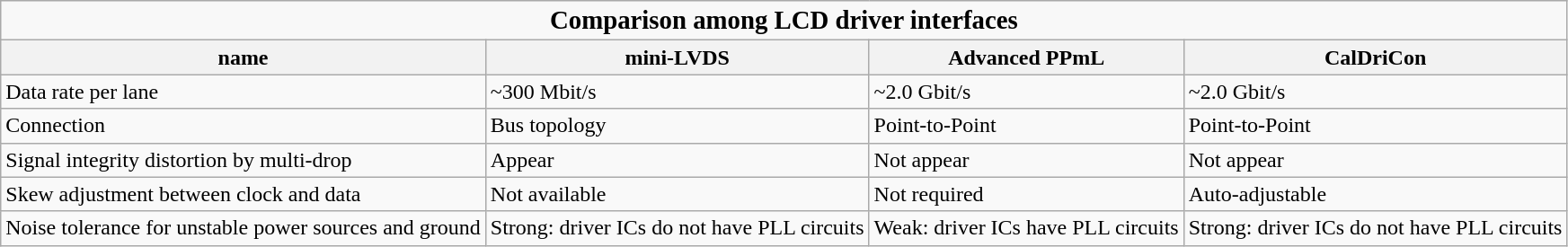<table class="wikitable">
<tr>
<td style="background-color:#f8f8f8" align="center" colspan="4"><big><strong>Comparison among LCD driver interfaces</strong></big></td>
</tr>
<tr>
<th>name</th>
<th>mini-LVDS</th>
<th>Advanced PPmL</th>
<th>CalDriCon</th>
</tr>
<tr>
<td>Data rate per lane</td>
<td>~300 Mbit/s</td>
<td>~2.0 Gbit/s</td>
<td>~2.0 Gbit/s</td>
</tr>
<tr>
<td>Connection</td>
<td>Bus topology</td>
<td>Point-to-Point</td>
<td>Point-to-Point</td>
</tr>
<tr>
<td>Signal integrity distortion by multi-drop</td>
<td>Appear</td>
<td>Not appear</td>
<td>Not appear</td>
</tr>
<tr>
<td>Skew adjustment between clock and data</td>
<td>Not available</td>
<td>Not required</td>
<td>Auto-adjustable</td>
</tr>
<tr>
<td>Noise tolerance for unstable power sources and ground</td>
<td>Strong: driver ICs do not have PLL circuits</td>
<td>Weak: driver ICs have PLL circuits</td>
<td>Strong: driver ICs do not have PLL circuits</td>
</tr>
</table>
